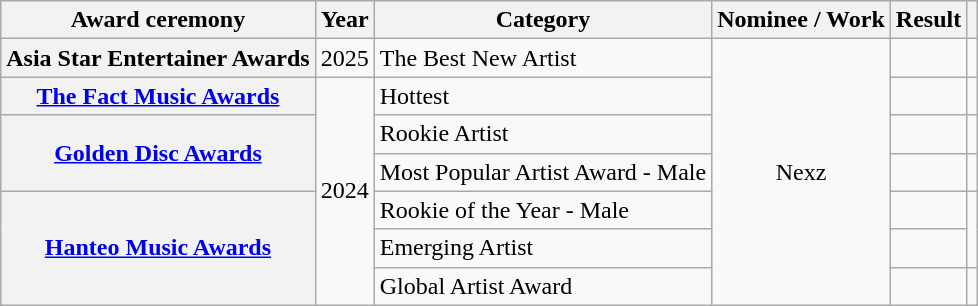<table class="wikitable plainrowheaders sortable" style="text-align:center">
<tr>
<th scope="col">Award ceremony</th>
<th scope="col">Year</th>
<th scope="col">Category </th>
<th scope="col">Nominee / Work</th>
<th scope="col">Result</th>
<th scope="col" class="unsortable"></th>
</tr>
<tr>
<th scope="row">Asia Star Entertainer Awards</th>
<td>2025</td>
<td style="text-align:left">The Best New Artist</td>
<td rowspan="7">Nexz</td>
<td></td>
<td></td>
</tr>
<tr>
<th scope="row"><a href='#'>The Fact Music Awards</a></th>
<td rowspan="6">2024</td>
<td style="text-align:left">Hottest</td>
<td></td>
<td></td>
</tr>
<tr>
<th scope="row" rowspan="2"><a href='#'>Golden Disc Awards</a></th>
<td style="text-align:left">Rookie Artist</td>
<td></td>
<td></td>
</tr>
<tr>
<td style="text-align:left">Most Popular Artist Award - Male</td>
<td></td>
<td></td>
</tr>
<tr>
<th scope="row" rowspan="3"><a href='#'>Hanteo Music Awards</a></th>
<td style="text-align:left">Rookie of the Year - Male</td>
<td></td>
<td rowspan="2"></td>
</tr>
<tr>
<td style="text-align:left">Emerging Artist</td>
<td></td>
</tr>
<tr>
<td style="text-align:left">Global Artist Award</td>
<td></td>
<td></td>
</tr>
</table>
